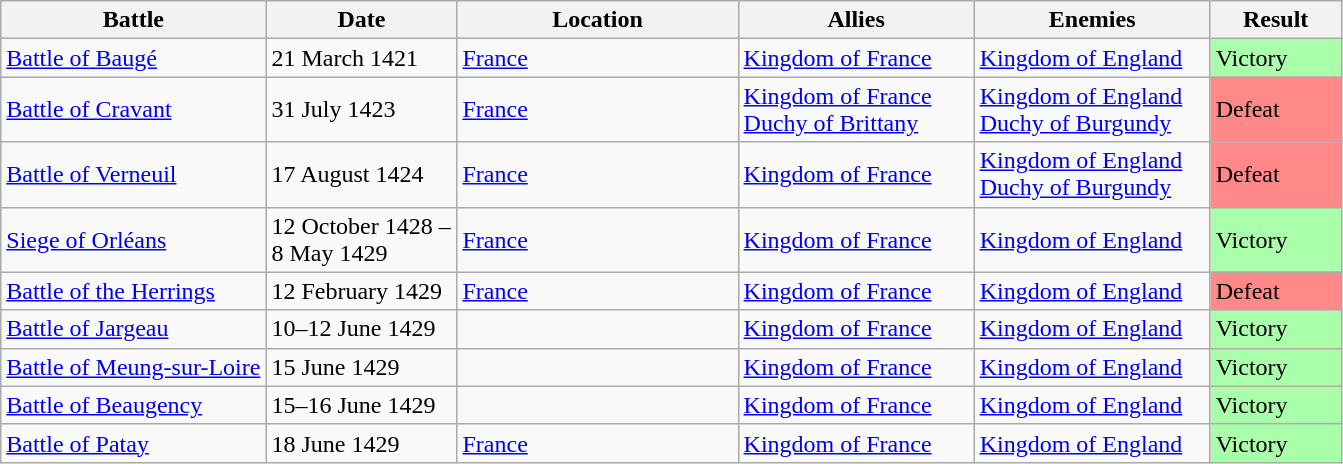<table class="wikitable sortable">
<tr>
<th>Battle</th>
<th width="120">Date</th>
<th width="180">Location</th>
<th width="150">Allies</th>
<th width="150">Enemies</th>
<th width="80">Result</th>
</tr>
<tr>
<td><a href='#'>Battle of Baugé</a></td>
<td>21 March 1421</td>
<td><a href='#'>France</a></td>
<td> <a href='#'>Kingdom of France</a></td>
<td> <a href='#'>Kingdom of England</a></td>
<td style="background:#AFA">Victory</td>
</tr>
<tr>
<td><a href='#'>Battle of Cravant</a></td>
<td>31 July 1423</td>
<td><a href='#'>France</a></td>
<td> <a href='#'>Kingdom of France</a>   <a href='#'>Duchy of Brittany</a></td>
<td> <a href='#'>Kingdom of England</a>   <a href='#'>Duchy of Burgundy</a></td>
<td style="background:#F88">Defeat</td>
</tr>
<tr>
<td><a href='#'>Battle of Verneuil</a></td>
<td>17 August 1424</td>
<td><a href='#'>France</a></td>
<td> <a href='#'>Kingdom of France</a></td>
<td> <a href='#'>Kingdom of England</a>  <a href='#'>Duchy of Burgundy</a></td>
<td style="background:#F88">Defeat</td>
</tr>
<tr>
<td><a href='#'>Siege of Orléans</a></td>
<td>12 October 1428 – 8 May 1429</td>
<td><a href='#'>France</a></td>
<td> <a href='#'>Kingdom of France</a></td>
<td> <a href='#'>Kingdom of England</a></td>
<td style="background:#AFA">Victory</td>
</tr>
<tr>
<td><a href='#'>Battle of the Herrings</a></td>
<td>12 February 1429</td>
<td><a href='#'>France</a></td>
<td> <a href='#'>Kingdom of France</a></td>
<td> <a href='#'>Kingdom of England</a></td>
<td style="background:#F88">Defeat</td>
</tr>
<tr>
<td><a href='#'>Battle of Jargeau</a></td>
<td>10–12 June 1429</td>
<td></td>
<td> <a href='#'>Kingdom of France</a></td>
<td> <a href='#'>Kingdom of England</a></td>
<td style="background:#AFA">Victory</td>
</tr>
<tr>
<td><a href='#'>Battle of Meung-sur-Loire</a></td>
<td>15 June 1429</td>
<td></td>
<td> <a href='#'>Kingdom of France</a></td>
<td> <a href='#'>Kingdom of England</a></td>
<td style="background:#AFA">Victory</td>
</tr>
<tr>
<td><a href='#'>Battle of Beaugency</a></td>
<td>15–16 June 1429</td>
<td></td>
<td> <a href='#'>Kingdom of France</a></td>
<td> <a href='#'>Kingdom of England</a></td>
<td style="background:#AFA">Victory</td>
</tr>
<tr>
<td><a href='#'>Battle of Patay</a></td>
<td>18 June 1429</td>
<td><a href='#'>France</a></td>
<td> <a href='#'>Kingdom of France</a></td>
<td> <a href='#'>Kingdom of England</a></td>
<td style="background:#AFA">Victory</td>
</tr>
</table>
